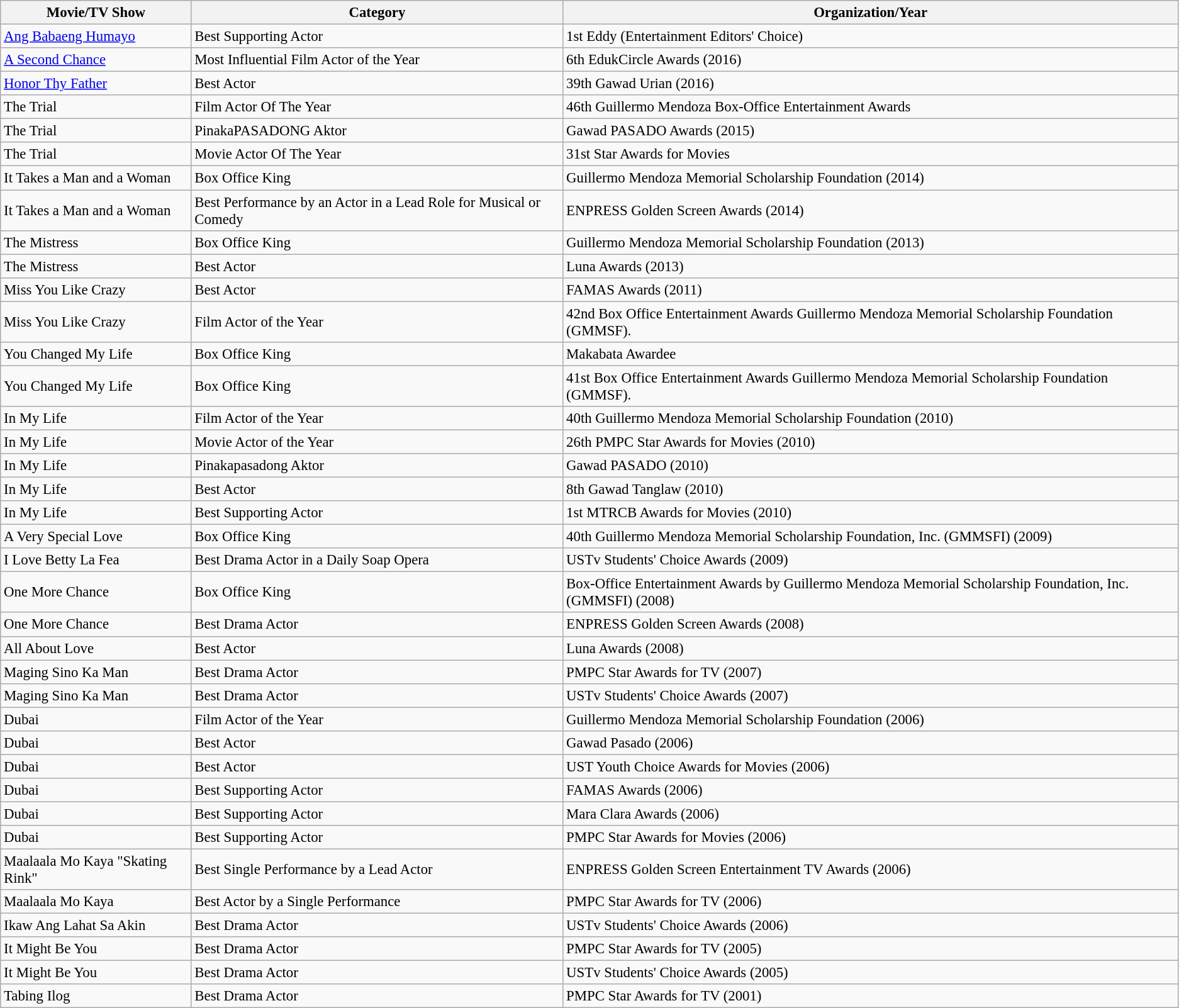<table class="wikitable" style="font-size:95%;" style="width:100%">
<tr>
<th>Movie/TV Show</th>
<th>Category</th>
<th>Organization/Year</th>
</tr>
<tr>
<td><a href='#'>Ang Babaeng Humayo</a></td>
<td>Best Supporting Actor</td>
<td>1st Eddy (Entertainment Editors' Choice)</td>
</tr>
<tr>
<td><a href='#'>A Second Chance</a></td>
<td>Most Influential Film Actor of the Year</td>
<td>6th EdukCircle Awards (2016)</td>
</tr>
<tr>
<td><a href='#'>Honor Thy Father</a></td>
<td>Best Actor</td>
<td>39th Gawad Urian (2016)</td>
</tr>
<tr>
<td>The Trial</td>
<td>Film Actor Of The Year</td>
<td>46th Guillermo Mendoza Box-Office Entertainment Awards</td>
</tr>
<tr>
<td>The Trial</td>
<td>PinakaPASADONG Aktor</td>
<td>Gawad PASADO Awards (2015)</td>
</tr>
<tr>
<td>The Trial</td>
<td>Movie Actor Of The Year</td>
<td>31st Star Awards for Movies</td>
</tr>
<tr>
<td>It Takes a Man and a Woman</td>
<td>Box Office King</td>
<td>Guillermo Mendoza Memorial Scholarship Foundation (2014)</td>
</tr>
<tr>
<td>It Takes a Man and a Woman</td>
<td>Best Performance by an Actor in a Lead Role for Musical or Comedy</td>
<td>ENPRESS Golden Screen Awards (2014)</td>
</tr>
<tr>
<td>The Mistress</td>
<td>Box Office King</td>
<td>Guillermo Mendoza Memorial Scholarship Foundation (2013)</td>
</tr>
<tr>
<td>The Mistress</td>
<td>Best Actor</td>
<td>Luna Awards (2013)</td>
</tr>
<tr>
<td>Miss You Like Crazy</td>
<td>Best Actor</td>
<td>FAMAS Awards (2011)</td>
</tr>
<tr>
<td>Miss You Like Crazy</td>
<td>Film Actor of the Year</td>
<td>42nd Box Office Entertainment Awards Guillermo Mendoza Memorial Scholarship Foundation (GMMSF).</td>
</tr>
<tr>
<td>You Changed My Life</td>
<td>Box Office King</td>
<td>Makabata Awardee</td>
</tr>
<tr>
<td>You Changed My Life</td>
<td>Box Office King</td>
<td>41st Box Office Entertainment Awards Guillermo Mendoza Memorial Scholarship Foundation (GMMSF).</td>
</tr>
<tr>
<td>In My Life</td>
<td>Film Actor of the Year</td>
<td>40th Guillermo Mendoza Memorial Scholarship Foundation (2010)</td>
</tr>
<tr>
<td>In My Life</td>
<td>Movie Actor of the Year</td>
<td>26th PMPC Star Awards for Movies (2010)</td>
</tr>
<tr>
<td>In My Life</td>
<td>Pinakapasadong Aktor</td>
<td>Gawad PASADO (2010)</td>
</tr>
<tr>
<td>In My Life</td>
<td>Best Actor</td>
<td>8th Gawad Tanglaw (2010)</td>
</tr>
<tr>
<td>In My Life</td>
<td>Best Supporting Actor</td>
<td>1st MTRCB Awards for Movies (2010)</td>
</tr>
<tr>
<td>A Very Special Love</td>
<td>Box Office King</td>
<td>40th Guillermo Mendoza Memorial Scholarship Foundation, Inc. (GMMSFI) (2009)</td>
</tr>
<tr>
<td>I Love Betty La Fea</td>
<td>Best Drama Actor in a Daily Soap Opera</td>
<td>USTv Students' Choice Awards (2009)</td>
</tr>
<tr>
<td>One More Chance</td>
<td>Box Office King</td>
<td>Box-Office Entertainment Awards by Guillermo Mendoza Memorial Scholarship Foundation, Inc. (GMMSFI) (2008)</td>
</tr>
<tr>
<td>One More Chance</td>
<td>Best Drama Actor</td>
<td>ENPRESS Golden Screen Awards (2008)</td>
</tr>
<tr>
<td>All About Love</td>
<td>Best Actor</td>
<td>Luna Awards (2008)</td>
</tr>
<tr>
<td>Maging Sino Ka Man</td>
<td>Best Drama Actor</td>
<td>PMPC Star Awards for TV (2007)</td>
</tr>
<tr>
<td>Maging Sino Ka Man</td>
<td>Best Drama Actor</td>
<td>USTv Students' Choice Awards (2007)</td>
</tr>
<tr>
<td>Dubai</td>
<td>Film Actor of the Year</td>
<td>Guillermo Mendoza Memorial Scholarship Foundation (2006)</td>
</tr>
<tr>
<td>Dubai</td>
<td>Best Actor</td>
<td>Gawad Pasado (2006)</td>
</tr>
<tr>
<td>Dubai</td>
<td>Best Actor</td>
<td>UST Youth Choice Awards for Movies (2006)</td>
</tr>
<tr>
<td>Dubai</td>
<td>Best Supporting Actor</td>
<td>FAMAS Awards (2006)</td>
</tr>
<tr>
<td>Dubai</td>
<td>Best Supporting Actor</td>
<td>Mara Clara Awards (2006)</td>
</tr>
<tr>
<td>Dubai</td>
<td>Best Supporting Actor</td>
<td>PMPC Star Awards for Movies (2006)</td>
</tr>
<tr>
<td>Maalaala Mo Kaya "Skating Rink"</td>
<td>Best Single Performance by a Lead Actor</td>
<td>ENPRESS Golden Screen Entertainment TV Awards (2006)</td>
</tr>
<tr>
<td>Maalaala Mo Kaya</td>
<td>Best Actor by a Single Performance</td>
<td>PMPC Star Awards for TV (2006)</td>
</tr>
<tr>
<td>Ikaw Ang Lahat Sa Akin</td>
<td>Best Drama Actor</td>
<td>USTv Students' Choice Awards (2006)</td>
</tr>
<tr>
<td>It Might Be You</td>
<td>Best Drama Actor</td>
<td>PMPC Star Awards for TV (2005)</td>
</tr>
<tr>
<td>It Might Be You</td>
<td>Best Drama Actor</td>
<td>USTv Students' Choice Awards (2005)</td>
</tr>
<tr>
<td>Tabing Ilog</td>
<td>Best Drama Actor</td>
<td>PMPC Star Awards for TV (2001)</td>
</tr>
</table>
